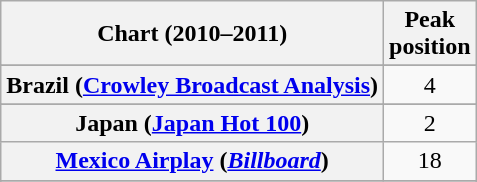<table class="wikitable sortable plainrowheaders" style="text-align:center">
<tr>
<th scope="col">Chart (2010–2011)</th>
<th scope="col">Peak<br>position</th>
</tr>
<tr>
</tr>
<tr>
</tr>
<tr>
</tr>
<tr>
</tr>
<tr>
<th scope="row">Brazil (<a href='#'>Crowley Broadcast Analysis</a>)</th>
<td>4</td>
</tr>
<tr>
</tr>
<tr>
</tr>
<tr>
</tr>
<tr>
</tr>
<tr>
</tr>
<tr>
</tr>
<tr>
</tr>
<tr>
</tr>
<tr>
</tr>
<tr>
</tr>
<tr>
<th scope="row">Japan (<a href='#'>Japan Hot 100</a>)</th>
<td>2</td>
</tr>
<tr>
<th scope="row"><a href='#'>Mexico Airplay</a> (<em><a href='#'>Billboard</a></em>)</th>
<td>18</td>
</tr>
<tr>
</tr>
<tr>
</tr>
<tr>
</tr>
<tr>
</tr>
<tr>
</tr>
<tr>
</tr>
<tr>
</tr>
<tr>
</tr>
<tr>
</tr>
<tr>
</tr>
<tr>
</tr>
<tr>
</tr>
<tr>
</tr>
<tr>
</tr>
<tr>
</tr>
<tr>
</tr>
<tr>
</tr>
<tr>
</tr>
</table>
